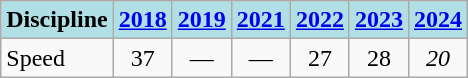<table class="wikitable" style="text-align: center;">
<tr>
<th style="background: #b0e0e6;">Discipline</th>
<th style="background: #b0e0e6;"><a href='#'>2018</a></th>
<th style="background: #b0e0e6;"><a href='#'>2019</a></th>
<th style="background: #b0e0e6;"><a href='#'>2021</a></th>
<th style="background: #b0e0e6;"><a href='#'>2022</a></th>
<th style="background: #b0e0e6;"><a href='#'>2023</a></th>
<th style="background: #b0e0e6;"><a href='#'>2024</a></th>
</tr>
<tr>
<td align="left">Speed</td>
<td>37</td>
<td>—</td>
<td>—</td>
<td>27</td>
<td>28</td>
<td><em>20</em></td>
</tr>
</table>
